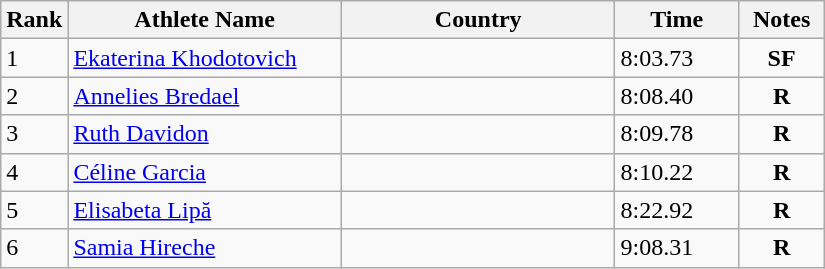<table class="wikitable">
<tr>
<th width=25>Rank</th>
<th width=175>Athlete Name</th>
<th width=175>Country</th>
<th width=75>Time</th>
<th width=50>Notes</th>
</tr>
<tr>
<td>1</td>
<td><a href='#'>Ekaterina Khodotovich</a></td>
<td></td>
<td>8:03.73</td>
<td align=center><strong>SF</strong></td>
</tr>
<tr>
<td>2</td>
<td><a href='#'>Annelies Bredael</a></td>
<td></td>
<td>8:08.40</td>
<td align=center><strong>R</strong></td>
</tr>
<tr>
<td>3</td>
<td><a href='#'>Ruth Davidon</a></td>
<td></td>
<td>8:09.78</td>
<td align=center><strong>R</strong></td>
</tr>
<tr>
<td>4</td>
<td><a href='#'>Céline Garcia</a></td>
<td></td>
<td>8:10.22</td>
<td align=center><strong>R</strong></td>
</tr>
<tr>
<td>5</td>
<td><a href='#'>Elisabeta Lipă</a></td>
<td></td>
<td>8:22.92</td>
<td align=center><strong>R</strong></td>
</tr>
<tr>
<td>6</td>
<td><a href='#'>Samia Hireche</a></td>
<td></td>
<td>9:08.31</td>
<td align=center><strong>R</strong></td>
</tr>
</table>
